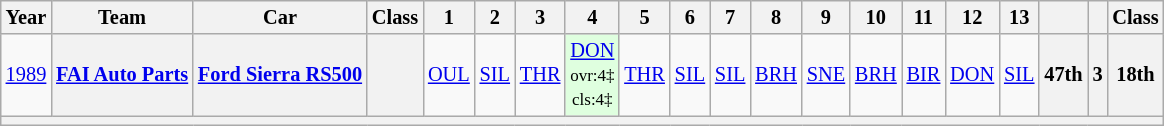<table class="wikitable" style="text-align:center; font-size:85%">
<tr>
<th>Year</th>
<th>Team</th>
<th>Car</th>
<th>Class</th>
<th>1</th>
<th>2</th>
<th>3</th>
<th>4</th>
<th>5</th>
<th>6</th>
<th>7</th>
<th>8</th>
<th>9</th>
<th>10</th>
<th>11</th>
<th>12</th>
<th>13</th>
<th></th>
<th></th>
<th>Class</th>
</tr>
<tr>
<td><a href='#'>1989</a></td>
<th nowrap><a href='#'>FAI Auto Parts</a></th>
<th nowrap><a href='#'>Ford Sierra RS500</a></th>
<th><span></span></th>
<td><a href='#'>OUL</a></td>
<td><a href='#'>SIL</a></td>
<td><a href='#'>THR</a></td>
<td style="background:#dfffdf;"><a href='#'>DON</a><br><small>ovr:4‡<br>cls:4‡</small></td>
<td><a href='#'>THR</a></td>
<td><a href='#'>SIL</a></td>
<td><a href='#'>SIL</a></td>
<td><a href='#'>BRH</a></td>
<td><a href='#'>SNE</a></td>
<td><a href='#'>BRH</a></td>
<td><a href='#'>BIR</a></td>
<td><a href='#'>DON</a></td>
<td><a href='#'>SIL</a></td>
<th>47th</th>
<th>3</th>
<th>18th</th>
</tr>
<tr>
<th colspan="20"></th>
</tr>
</table>
